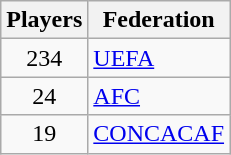<table class="wikitable">
<tr>
<th>Players</th>
<th>Federation</th>
</tr>
<tr>
<td align="center">234</td>
<td><a href='#'>UEFA</a></td>
</tr>
<tr>
<td align="center">24</td>
<td><a href='#'>AFC</a></td>
</tr>
<tr>
<td align="center">19</td>
<td><a href='#'>CONCACAF</a></td>
</tr>
</table>
